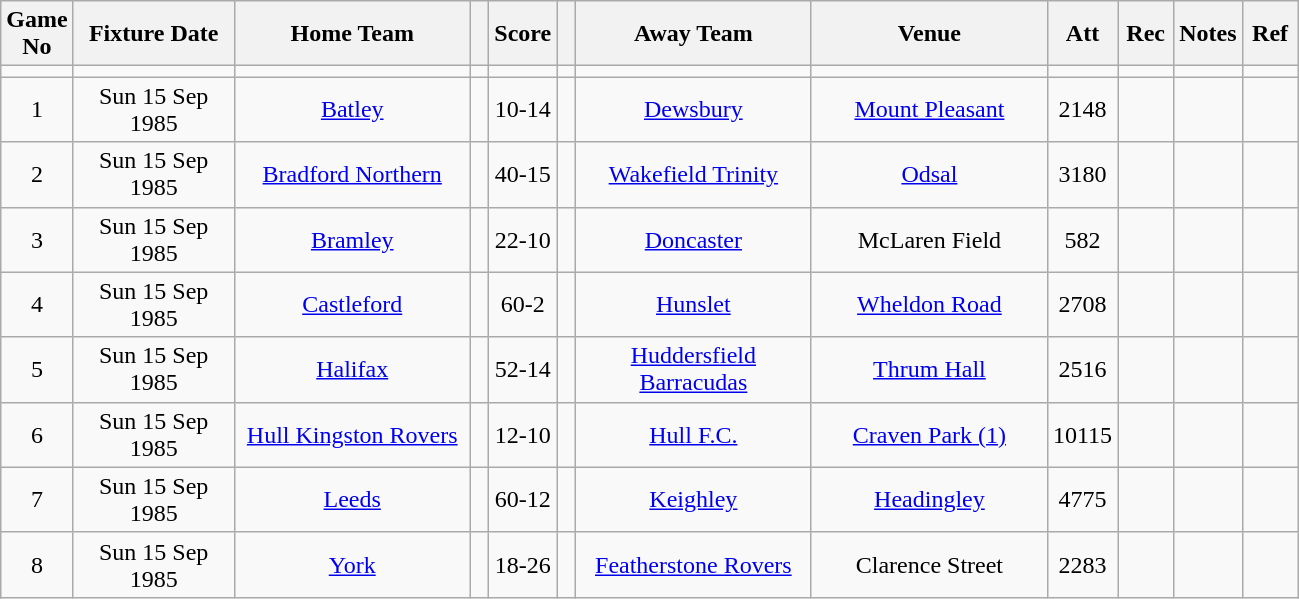<table class="wikitable" style="text-align:center;">
<tr>
<th width=20 abbr="No">Game No</th>
<th width=100 abbr="Date">Fixture Date</th>
<th width=150 abbr="Home Team">Home Team</th>
<th width=5 abbr="space"></th>
<th width=20 abbr="Score">Score</th>
<th width=5 abbr="space"></th>
<th width=150 abbr="Away Team">Away Team</th>
<th width=150 abbr="Venue">Venue</th>
<th width=30 abbr="Att">Att</th>
<th width=30 abbr="Rec">Rec</th>
<th width=20 abbr="Notes">Notes</th>
<th width=30 abbr="Ref">Ref</th>
</tr>
<tr>
<td></td>
<td></td>
<td></td>
<td></td>
<td></td>
<td></td>
<td></td>
<td></td>
<td></td>
<td></td>
<td></td>
<td></td>
</tr>
<tr>
<td>1</td>
<td>Sun 15 Sep 1985</td>
<td><a href='#'>Batley</a></td>
<td></td>
<td>10-14</td>
<td></td>
<td><a href='#'>Dewsbury</a></td>
<td><a href='#'>Mount Pleasant</a></td>
<td>2148</td>
<td></td>
<td></td>
<td></td>
</tr>
<tr>
<td>2</td>
<td>Sun 15 Sep 1985</td>
<td><a href='#'>Bradford Northern</a></td>
<td></td>
<td>40-15</td>
<td></td>
<td><a href='#'>Wakefield Trinity</a></td>
<td><a href='#'>Odsal</a></td>
<td>3180</td>
<td></td>
<td></td>
<td></td>
</tr>
<tr>
<td>3</td>
<td>Sun 15 Sep 1985</td>
<td><a href='#'>Bramley</a></td>
<td></td>
<td>22-10</td>
<td></td>
<td><a href='#'>Doncaster</a></td>
<td>McLaren Field</td>
<td>582</td>
<td></td>
<td></td>
<td></td>
</tr>
<tr>
<td>4</td>
<td>Sun 15 Sep 1985</td>
<td><a href='#'>Castleford</a></td>
<td></td>
<td>60-2</td>
<td></td>
<td><a href='#'>Hunslet</a></td>
<td><a href='#'>Wheldon Road</a></td>
<td>2708</td>
<td></td>
<td></td>
<td></td>
</tr>
<tr>
<td>5</td>
<td>Sun 15 Sep 1985</td>
<td><a href='#'>Halifax</a></td>
<td></td>
<td>52-14</td>
<td></td>
<td><a href='#'>Huddersfield Barracudas</a></td>
<td><a href='#'>Thrum Hall</a></td>
<td>2516</td>
<td></td>
<td></td>
<td></td>
</tr>
<tr>
<td>6</td>
<td>Sun 15 Sep 1985</td>
<td><a href='#'>Hull Kingston Rovers</a></td>
<td></td>
<td>12-10</td>
<td></td>
<td><a href='#'>Hull F.C.</a></td>
<td><a href='#'>Craven Park (1)</a></td>
<td>10115</td>
<td></td>
<td></td>
<td></td>
</tr>
<tr>
<td>7</td>
<td>Sun 15 Sep 1985</td>
<td><a href='#'>Leeds</a></td>
<td></td>
<td>60-12</td>
<td></td>
<td><a href='#'>Keighley</a></td>
<td><a href='#'>Headingley</a></td>
<td>4775</td>
<td></td>
<td></td>
<td></td>
</tr>
<tr>
<td>8</td>
<td>Sun 15 Sep 1985</td>
<td><a href='#'>York</a></td>
<td></td>
<td>18-26</td>
<td></td>
<td><a href='#'>Featherstone Rovers</a></td>
<td>Clarence Street</td>
<td>2283</td>
<td></td>
<td></td>
<td></td>
</tr>
</table>
